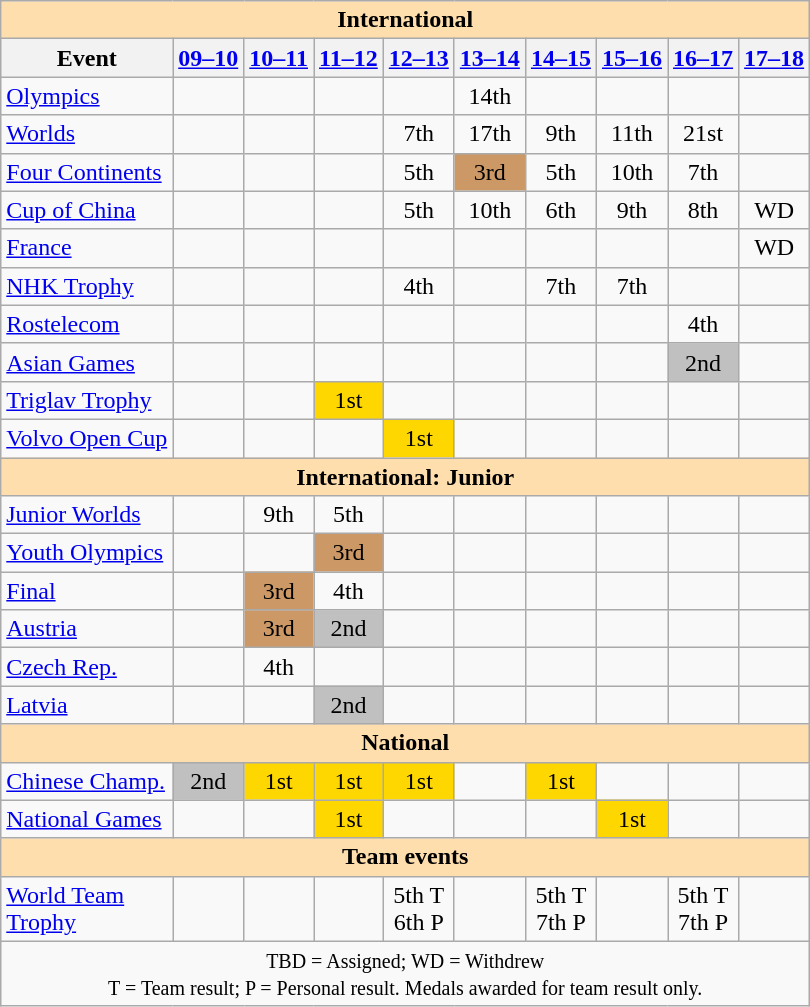<table class="wikitable" style="text-align:center">
<tr>
<th colspan="10" style="background:#ffdead; text-align:center;">International</th>
</tr>
<tr>
<th>Event</th>
<th><a href='#'>09–10</a></th>
<th><a href='#'>10–11</a></th>
<th><a href='#'>11–12</a></th>
<th><a href='#'>12–13</a></th>
<th><a href='#'>13–14</a></th>
<th><a href='#'>14–15</a></th>
<th><a href='#'>15–16</a></th>
<th><a href='#'>16–17</a></th>
<th><a href='#'>17–18</a></th>
</tr>
<tr>
<td align=left><a href='#'>Olympics</a></td>
<td></td>
<td></td>
<td></td>
<td></td>
<td>14th</td>
<td></td>
<td></td>
<td></td>
<td></td>
</tr>
<tr>
<td align=left><a href='#'>Worlds</a></td>
<td></td>
<td></td>
<td></td>
<td>7th</td>
<td>17th</td>
<td>9th</td>
<td>11th</td>
<td>21st</td>
<td></td>
</tr>
<tr>
<td align=left><a href='#'>Four Continents</a></td>
<td></td>
<td></td>
<td></td>
<td>5th</td>
<td bgcolor=cc9966>3rd</td>
<td>5th</td>
<td>10th</td>
<td>7th</td>
<td></td>
</tr>
<tr>
<td align=left> <a href='#'>Cup of China</a></td>
<td></td>
<td></td>
<td></td>
<td>5th</td>
<td>10th</td>
<td>6th</td>
<td>9th</td>
<td>8th</td>
<td>WD</td>
</tr>
<tr>
<td align=left> <a href='#'>France</a></td>
<td></td>
<td></td>
<td></td>
<td></td>
<td></td>
<td></td>
<td></td>
<td></td>
<td>WD</td>
</tr>
<tr>
<td align=left> <a href='#'>NHK Trophy</a></td>
<td></td>
<td></td>
<td></td>
<td>4th</td>
<td></td>
<td>7th</td>
<td>7th</td>
<td></td>
<td></td>
</tr>
<tr>
<td align=left> <a href='#'>Rostelecom</a></td>
<td></td>
<td></td>
<td></td>
<td></td>
<td></td>
<td></td>
<td></td>
<td>4th</td>
<td></td>
</tr>
<tr>
<td align=left><a href='#'>Asian Games</a></td>
<td></td>
<td></td>
<td></td>
<td></td>
<td></td>
<td></td>
<td></td>
<td bgcolor=silver>2nd</td>
<td></td>
</tr>
<tr>
<td align=left><a href='#'>Triglav Trophy</a></td>
<td></td>
<td></td>
<td bgcolor=gold>1st</td>
<td></td>
<td></td>
<td></td>
<td></td>
<td></td>
<td></td>
</tr>
<tr>
<td align=left><a href='#'>Volvo Open Cup</a></td>
<td></td>
<td></td>
<td></td>
<td bgcolor=gold>1st</td>
<td></td>
<td></td>
<td></td>
<td></td>
<td></td>
</tr>
<tr>
<th colspan="10" style="background:#ffdead; text-align:center;">International: Junior</th>
</tr>
<tr>
<td align=left><a href='#'>Junior Worlds</a></td>
<td></td>
<td>9th</td>
<td>5th</td>
<td></td>
<td></td>
<td></td>
<td></td>
<td></td>
<td></td>
</tr>
<tr>
<td align=left><a href='#'>Youth Olympics</a></td>
<td></td>
<td></td>
<td bgcolor=cc9966>3rd</td>
<td></td>
<td></td>
<td></td>
<td></td>
<td></td>
<td></td>
</tr>
<tr>
<td align=left> <a href='#'>Final</a></td>
<td></td>
<td bgcolor=cc9966>3rd</td>
<td>4th</td>
<td></td>
<td></td>
<td></td>
<td></td>
<td></td>
<td></td>
</tr>
<tr>
<td align=left> <a href='#'>Austria</a></td>
<td></td>
<td bgcolor=cc9966>3rd</td>
<td bgcolor=silver>2nd</td>
<td></td>
<td></td>
<td></td>
<td></td>
<td></td>
<td></td>
</tr>
<tr>
<td align=left> <a href='#'>Czech Rep.</a></td>
<td></td>
<td>4th</td>
<td></td>
<td></td>
<td></td>
<td></td>
<td></td>
<td></td>
<td></td>
</tr>
<tr>
<td align=left> <a href='#'>Latvia</a></td>
<td></td>
<td></td>
<td bgcolor=silver>2nd</td>
<td></td>
<td></td>
<td></td>
<td></td>
<td></td>
<td></td>
</tr>
<tr>
<th colspan="10" style="background:#ffdead; text-align:center;">National</th>
</tr>
<tr>
<td align=left><a href='#'>Chinese Champ.</a></td>
<td bgcolor=silver>2nd</td>
<td bgcolor=gold>1st</td>
<td bgcolor=gold>1st</td>
<td bgcolor=gold>1st</td>
<td></td>
<td bgcolor=gold>1st</td>
<td></td>
<td></td>
<td></td>
</tr>
<tr>
<td align=left><a href='#'>National Games</a></td>
<td></td>
<td></td>
<td bgcolor=gold>1st</td>
<td></td>
<td></td>
<td></td>
<td bgcolor=gold>1st</td>
<td></td>
<td></td>
</tr>
<tr>
<th colspan="10" style="background:#ffdead; text-align:center;">Team events</th>
</tr>
<tr>
<td align=left><a href='#'>World Team<br>Trophy</a></td>
<td></td>
<td></td>
<td></td>
<td>5th T <br> 6th P</td>
<td></td>
<td>5th T <br> 7th P</td>
<td></td>
<td>5th T <br> 7th P</td>
<td></td>
</tr>
<tr>
<td colspan="10" style="text-align:center;"><small> TBD = Assigned; WD = Withdrew <br> T = Team result; P = Personal result. Medals awarded for team result only. </small></td>
</tr>
</table>
